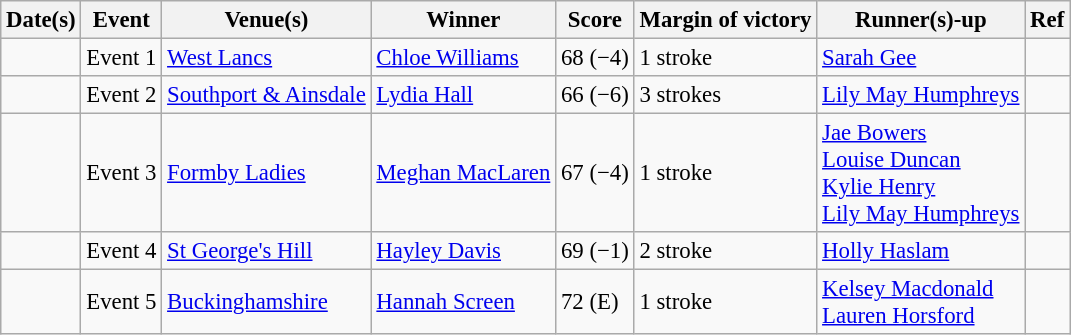<table class="wikitable sortable" style="font-size:95%">
<tr>
<th>Date(s)</th>
<th>Event</th>
<th>Venue(s)</th>
<th class="unsortable">Winner</th>
<th>Score</th>
<th>Margin of victory</th>
<th class="unsortable">Runner(s)-up</th>
<th class="unsortable">Ref</th>
</tr>
<tr>
<td></td>
<td>Event 1</td>
<td><a href='#'>West Lancs</a></td>
<td> <a href='#'>Chloe Williams</a></td>
<td>68 (−4)</td>
<td>1 stroke</td>
<td> <a href='#'>Sarah Gee</a></td>
<td></td>
</tr>
<tr>
<td></td>
<td>Event 2</td>
<td><a href='#'>Southport & Ainsdale</a></td>
<td> <a href='#'>Lydia Hall</a></td>
<td>66 (−6)</td>
<td>3 strokes</td>
<td> <a href='#'>Lily May Humphreys</a></td>
<td></td>
</tr>
<tr>
<td></td>
<td>Event 3</td>
<td><a href='#'>Formby Ladies</a></td>
<td> <a href='#'>Meghan MacLaren</a></td>
<td>67 (−4)</td>
<td>1 stroke</td>
<td> <a href='#'>Jae Bowers</a><br> <a href='#'>Louise Duncan</a><br> <a href='#'>Kylie Henry</a><br> <a href='#'>Lily May Humphreys</a></td>
<td></td>
</tr>
<tr>
<td></td>
<td>Event 4</td>
<td><a href='#'>St George's Hill</a></td>
<td> <a href='#'>Hayley Davis</a></td>
<td>69 (−1)</td>
<td>2 stroke</td>
<td> <a href='#'>Holly Haslam</a></td>
<td></td>
</tr>
<tr>
<td></td>
<td>Event 5</td>
<td><a href='#'>Buckinghamshire</a></td>
<td> <a href='#'>Hannah Screen</a></td>
<td>72 (E)</td>
<td>1 stroke</td>
<td> <a href='#'>Kelsey Macdonald</a><br> <a href='#'>Lauren Horsford</a></td>
<td></td>
</tr>
</table>
